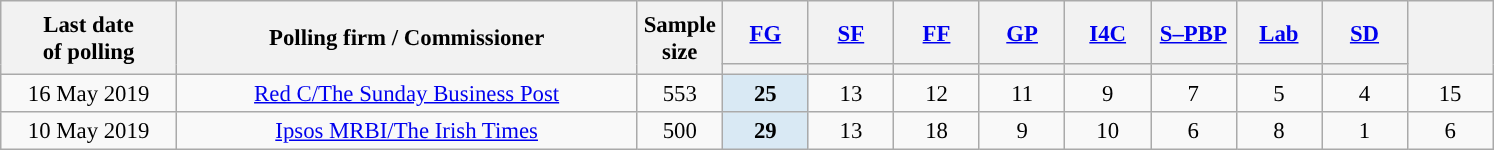<table class="wikitable sortable collapsible" style="text-align:center;font-size:95%;">
<tr style="height:42px;">
<th style="width:110px;" rowspan="2">Last date<br>of polling</th>
<th style="width:300px;" rowspan="2">Polling firm / Commissioner</th>
<th class="unsortable" style="width:50px;" rowspan="2">Sample<br>size</th>
<th class="unsortable" style="width:50px;"><a href='#'>FG</a></th>
<th class="unsortable" style="width:50px;"><a href='#'>SF</a></th>
<th class="unsortable" style="width:50px;"><a href='#'>FF</a></th>
<th class="unsortable" style="width:50px;"><a href='#'>GP</a></th>
<th class="unsortable" style="width:50px;"><a href='#'>I4C</a></th>
<th class="unsortable" style="width:50px;"><a href='#'>S–PBP</a></th>
<th class="unsortable" style="width:50px;"><a href='#'>Lab</a></th>
<th class="unsortable" style="width:50px;"><a href='#'>SD</a></th>
<th class="unsortable" style="width:50px;" rowspan="2"></th>
</tr>
<tr>
<th style="color:inherit;background:"></th>
<th style="color:inherit;background:"></th>
<th style="color:inherit;background:"></th>
<th style="color:inherit;background:"></th>
<th style="color:inherit;background:"></th>
<th style="color:inherit;background:"></th>
<th style="color:inherit;background:"></th>
<th style="color:inherit;background:"></th>
</tr>
<tr>
<td>16 May 2019</td>
<td data-sort-value="RedC1"><a href='#'>Red C/The Sunday Business Post</a></td>
<td>553</td>
<td style="background:#D9E9F4"><strong>25</strong></td>
<td>13</td>
<td>12</td>
<td>11</td>
<td>9</td>
<td>7</td>
<td>5</td>
<td>4</td>
<td>15</td>
</tr>
<tr>
<td>10 May 2019</td>
<td data-sort-value="IpsosMRBI1"><a href='#'>Ipsos MRBI/The Irish Times</a></td>
<td>500</td>
<td style="background:#D9E9F4"><strong>29</strong></td>
<td>13</td>
<td>18</td>
<td>9</td>
<td>10</td>
<td>6</td>
<td>8</td>
<td>1</td>
<td>6</td>
</tr>
</table>
